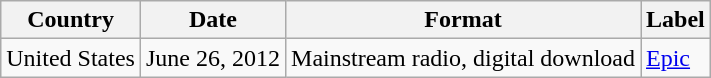<table class="wikitable">
<tr>
<th scope="col">Country</th>
<th scope="col">Date</th>
<th scope="col">Format</th>
<th scope="col">Label</th>
</tr>
<tr>
<td>United States</td>
<td>June 26, 2012</td>
<td>Mainstream radio, digital download</td>
<td><a href='#'>Epic</a></td>
</tr>
</table>
